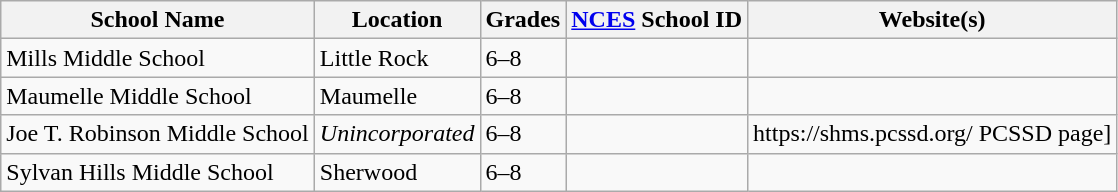<table class="wikitable sortable" border="1">
<tr>
<th scope="col">School Name</th>
<th scope="col">Location</th>
<th scope="col">Grades</th>
<th scope="col"><a href='#'>NCES</a> School ID</th>
<th scope="col" class="unsortable">Website(s)</th>
</tr>
<tr>
<td>Mills Middle School</td>
<td>Little Rock</td>
<td>6–8</td>
<td></td>
<td><br></td>
</tr>
<tr>
<td>Maumelle Middle School</td>
<td>Maumelle</td>
<td>6–8</td>
<td></td>
<td><br></td>
</tr>
<tr>
<td>Joe T. Robinson Middle School</td>
<td><em>Unincorporated</em></td>
<td>6–8</td>
<td></td>
<td {{Official website>https://shms.pcssd.org/ PCSSD page]</td>
</tr>
<tr>
<td>Sylvan Hills Middle School</td>
<td>Sherwood</td>
<td>6–8</td>
<td></td>
<td><br></td>
</tr>
</table>
